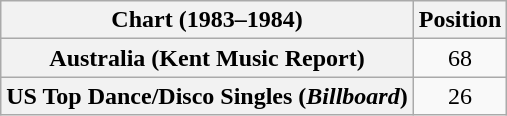<table class="wikitable plainrowheaders" style="text-align:center">
<tr>
<th>Chart (1983–1984)</th>
<th>Position</th>
</tr>
<tr>
<th scope="row">Australia (Kent Music Report)</th>
<td>68</td>
</tr>
<tr>
<th scope="row">US Top Dance/Disco Singles (<em>Billboard</em>)</th>
<td>26</td>
</tr>
</table>
